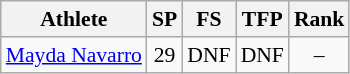<table class="wikitable" border="1" style="font-size:90%">
<tr>
<th>Athlete</th>
<th>SP</th>
<th>FS</th>
<th>TFP</th>
<th>Rank</th>
</tr>
<tr align=center>
<td align=left><a href='#'>Mayda Navarro</a></td>
<td>29</td>
<td>DNF</td>
<td>DNF</td>
<td>–</td>
</tr>
</table>
